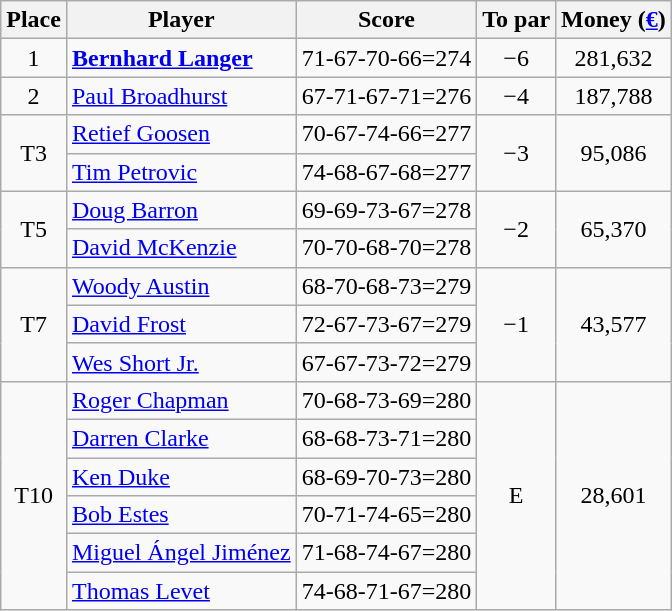<table class="wikitable">
<tr>
<th>Place</th>
<th>Player</th>
<th>Score</th>
<th>To par</th>
<th>Money (<a href='#'>€</a>)</th>
</tr>
<tr>
<td align=center>1</td>
<td> <strong><a href='#'>Bernhard Langer</a></strong></td>
<td>71-67-70-66=274</td>
<td align=center>−6</td>
<td align=center>281,632</td>
</tr>
<tr>
<td align=center>2</td>
<td> <a href='#'>Paul Broadhurst</a></td>
<td>67-71-67-71=276</td>
<td align=center>−4</td>
<td align=center>187,788</td>
</tr>
<tr>
<td rowspan="2" style="text-align:center;">T3</td>
<td> <a href='#'>Retief Goosen</a></td>
<td>70-67-74-66=277</td>
<td rowspan="2" style="text-align:center;">−3</td>
<td rowspan="2" style="text-align:center;">95,086</td>
</tr>
<tr>
<td> <a href='#'>Tim Petrovic</a></td>
<td>74-68-67-68=277</td>
</tr>
<tr>
<td rowspan="2" style="text-align:center;">T5</td>
<td> <a href='#'>Doug Barron</a></td>
<td>69-69-73-67=278</td>
<td rowspan="2" style="text-align:center;">−2</td>
<td rowspan="2" style="text-align:center;">65,370</td>
</tr>
<tr>
<td> <a href='#'>David McKenzie</a></td>
<td>70-70-68-70=278</td>
</tr>
<tr>
<td rowspan="3" style="text-align:center;">T7</td>
<td> <a href='#'>Woody Austin</a></td>
<td>68-70-68-73=279</td>
<td rowspan="3" style="text-align:center;">−1</td>
<td rowspan="3" style="text-align:center;">43,577</td>
</tr>
<tr>
<td> <a href='#'>David Frost</a></td>
<td>72-67-73-67=279</td>
</tr>
<tr>
<td> <a href='#'>Wes Short Jr.</a></td>
<td>67-67-73-72=279</td>
</tr>
<tr>
<td rowspan="6" style="text-align:center;">T10</td>
<td> <a href='#'>Roger Chapman</a></td>
<td>70-68-73-69=280</td>
<td rowspan="6" style="text-align:center;">E</td>
<td rowspan="6" style="text-align:center;">28,601</td>
</tr>
<tr>
<td> <a href='#'>Darren Clarke</a></td>
<td>68-68-73-71=280</td>
</tr>
<tr>
<td> <a href='#'>Ken Duke</a></td>
<td>68-69-70-73=280</td>
</tr>
<tr>
<td> <a href='#'>Bob Estes</a></td>
<td>70-71-74-65=280</td>
</tr>
<tr>
<td> <a href='#'>Miguel Ángel Jiménez</a></td>
<td>71-68-74-67=280</td>
</tr>
<tr>
<td> <a href='#'>Thomas Levet</a></td>
<td>74-68-71-67=280</td>
</tr>
</table>
